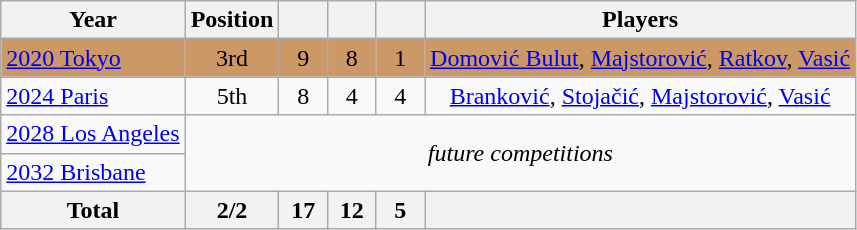<table class="wikitable" style="text-align: center;">
<tr>
<th>Year</th>
<th>Position</th>
<th width=25px></th>
<th width=25px></th>
<th width=25px></th>
<th>Players</th>
</tr>
<tr bgcolor="#cc9966">
<td style="text-align: left;"> <a href='#'>2020 Tokyo</a></td>
<td>3rd </td>
<td>9</td>
<td>8</td>
<td>1</td>
<td><a href='#'>Domović Bulut</a>, <a href='#'>Majstorović</a>, <a href='#'>Ratkov</a>, <a href='#'>Vasić</a></td>
</tr>
<tr>
<td style="text-align: left;"> <a href='#'>2024 Paris</a></td>
<td>5th</td>
<td>8</td>
<td>4</td>
<td>4</td>
<td><a href='#'>Branković</a>, <a href='#'>Stojačić</a>, <a href='#'>Majstorović</a>, <a href='#'>Vasić</a></td>
</tr>
<tr>
<td style="text-align: left;"> <a href='#'>2028 Los Angeles</a></td>
<td colspan=5 rowspan=2><em>future competitions</em></td>
</tr>
<tr>
<td style="text-align: left;"> <a href='#'>2032 Brisbane</a></td>
</tr>
<tr>
<th>Total</th>
<th>2/2</th>
<th>17</th>
<th>12</th>
<th>5</th>
<th></th>
</tr>
</table>
